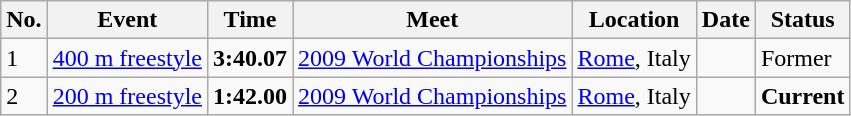<table class="wikitable sortable">
<tr>
<th>No.</th>
<th>Event</th>
<th>Time</th>
<th>Meet</th>
<th>Location</th>
<th>Date</th>
<th>Status</th>
</tr>
<tr>
<td>1</td>
<td><a href='#'>400 m freestyle</a></td>
<td align="center"><strong>3:40.07</strong></td>
<td><a href='#'>2009 World Championships</a></td>
<td><a href='#'>Rome</a>, Italy</td>
<td></td>
<td>Former</td>
</tr>
<tr>
<td>2</td>
<td><a href='#'>200 m freestyle</a></td>
<td align="center"><strong>1:42.00</strong></td>
<td><a href='#'>2009 World Championships</a></td>
<td><a href='#'>Rome</a>, Italy</td>
<td></td>
<td><strong>Current</strong></td>
</tr>
</table>
